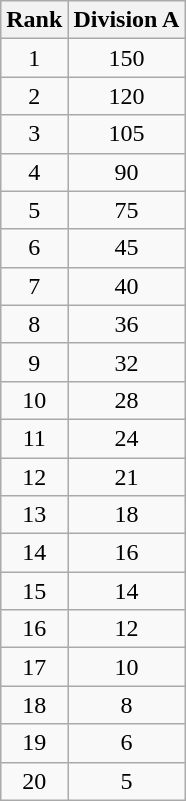<table class="wikitable" border="1" style="text-align:center">
<tr>
<th>Rank</th>
<th>Division A</th>
</tr>
<tr>
<td>1</td>
<td>150</td>
</tr>
<tr>
<td>2</td>
<td>120</td>
</tr>
<tr>
<td>3</td>
<td>105</td>
</tr>
<tr>
<td>4</td>
<td>90</td>
</tr>
<tr>
<td>5</td>
<td>75</td>
</tr>
<tr>
<td>6</td>
<td>45</td>
</tr>
<tr>
<td>7</td>
<td>40</td>
</tr>
<tr>
<td>8</td>
<td>36</td>
</tr>
<tr>
<td>9</td>
<td>32</td>
</tr>
<tr>
<td>10</td>
<td>28</td>
</tr>
<tr>
<td>11</td>
<td>24</td>
</tr>
<tr>
<td>12</td>
<td>21</td>
</tr>
<tr>
<td>13</td>
<td>18</td>
</tr>
<tr>
<td>14</td>
<td>16</td>
</tr>
<tr>
<td>15</td>
<td>14</td>
</tr>
<tr>
<td>16</td>
<td>12</td>
</tr>
<tr>
<td>17</td>
<td>10</td>
</tr>
<tr>
<td>18</td>
<td>8</td>
</tr>
<tr>
<td>19</td>
<td>6</td>
</tr>
<tr>
<td>20</td>
<td>5</td>
</tr>
</table>
